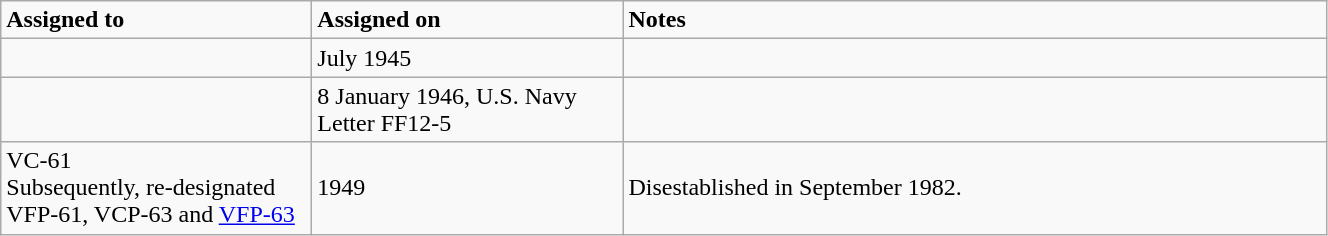<table class="wikitable" style="width: 70%;">
<tr>
<td style="width: 200px;"><strong>Assigned to</strong></td>
<td style="width: 200px;"><strong>Assigned on</strong></td>
<td><strong>Notes</strong></td>
</tr>
<tr>
<td></td>
<td>July 1945</td>
<td></td>
</tr>
<tr>
<td></td>
<td>8 January 1946, U.S. Navy Letter FF12-5</td>
<td></td>
</tr>
<tr>
<td>VC-61<br>Subsequently, re-designated VFP-61, VCP-63 and <a href='#'>VFP-63</a></td>
<td>1949</td>
<td>Disestablished in September 1982.</td>
</tr>
</table>
